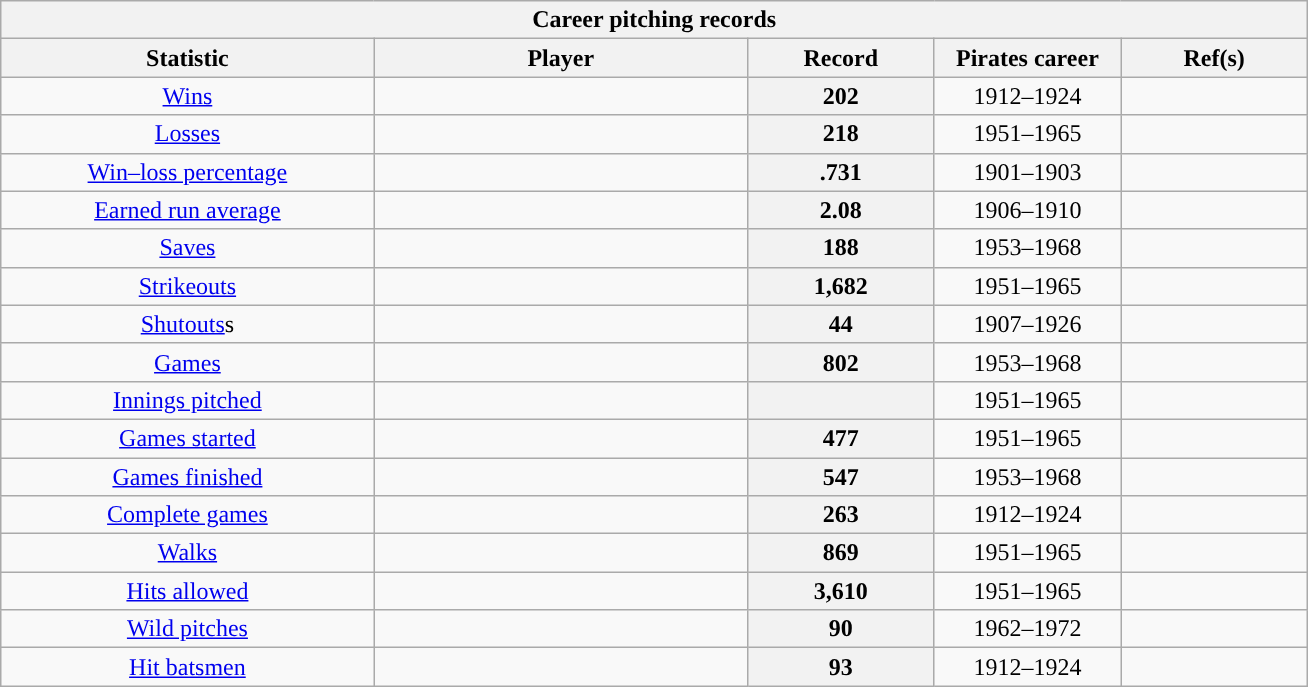<table class="wikitable sortable" style="text-align:center" width="69%">
<tr>
<th colspan=5>Career pitching records</th>
</tr>
<tr>
<th scope="col" width=20%>Statistic</th>
<th scope="col" width=20%>Player</th>
<th scope="col" width=10% class="unsortable">Record</th>
<th scope="col" width=10%>Pirates career</th>
<th scope="col" width=10% class="unsortable">Ref(s)</th>
</tr>
<tr>
<td><a href='#'>Wins</a></td>
<td></td>
<th scope="row">202</th>
<td>1912–1924</td>
<td></td>
</tr>
<tr>
<td><a href='#'>Losses</a></td>
<td></td>
<th scope="row">218</th>
<td>1951–1965</td>
<td></td>
</tr>
<tr>
<td><a href='#'>Win–loss percentage</a></td>
<td></td>
<th scope="row">.731</th>
<td>1901–1903</td>
<td></td>
</tr>
<tr>
<td><a href='#'>Earned run average</a></td>
<td></td>
<th scope="row">2.08</th>
<td>1906–1910</td>
<td></td>
</tr>
<tr>
<td><a href='#'>Saves</a></td>
<td></td>
<th scope="row">188</th>
<td>1953–1968</td>
<td></td>
</tr>
<tr>
<td><a href='#'>Strikeouts</a></td>
<td></td>
<th scope="row">1,682</th>
<td>1951–1965</td>
<td></td>
</tr>
<tr>
<td><a href='#'>Shutouts</a>s</td>
<td></td>
<th scope="row">44</th>
<td>1907–1926</td>
<td></td>
</tr>
<tr>
<td><a href='#'>Games</a></td>
<td></td>
<th scope="row">802</th>
<td>1953–1968</td>
<td></td>
</tr>
<tr>
<td><a href='#'>Innings pitched</a></td>
<td></td>
<th scope="row"></th>
<td>1951–1965</td>
<td></td>
</tr>
<tr>
<td><a href='#'>Games started</a></td>
<td></td>
<th scope="row">477</th>
<td>1951–1965</td>
<td></td>
</tr>
<tr>
<td><a href='#'>Games finished</a></td>
<td></td>
<th scope="row">547</th>
<td>1953–1968</td>
<td></td>
</tr>
<tr>
<td><a href='#'>Complete games</a></td>
<td></td>
<th scope="row">263</th>
<td>1912–1924</td>
<td></td>
</tr>
<tr>
<td><a href='#'>Walks</a></td>
<td></td>
<th scope="row">869</th>
<td>1951–1965</td>
<td></td>
</tr>
<tr>
<td><a href='#'>Hits allowed</a></td>
<td></td>
<th scope="row">3,610</th>
<td>1951–1965</td>
<td></td>
</tr>
<tr>
<td><a href='#'>Wild pitches</a></td>
<td></td>
<th scope="row">90</th>
<td>1962–1972</td>
<td></td>
</tr>
<tr>
<td><a href='#'>Hit batsmen</a></td>
<td></td>
<th scope="row">93</th>
<td>1912–1924</td>
<td></td>
</tr>
</table>
